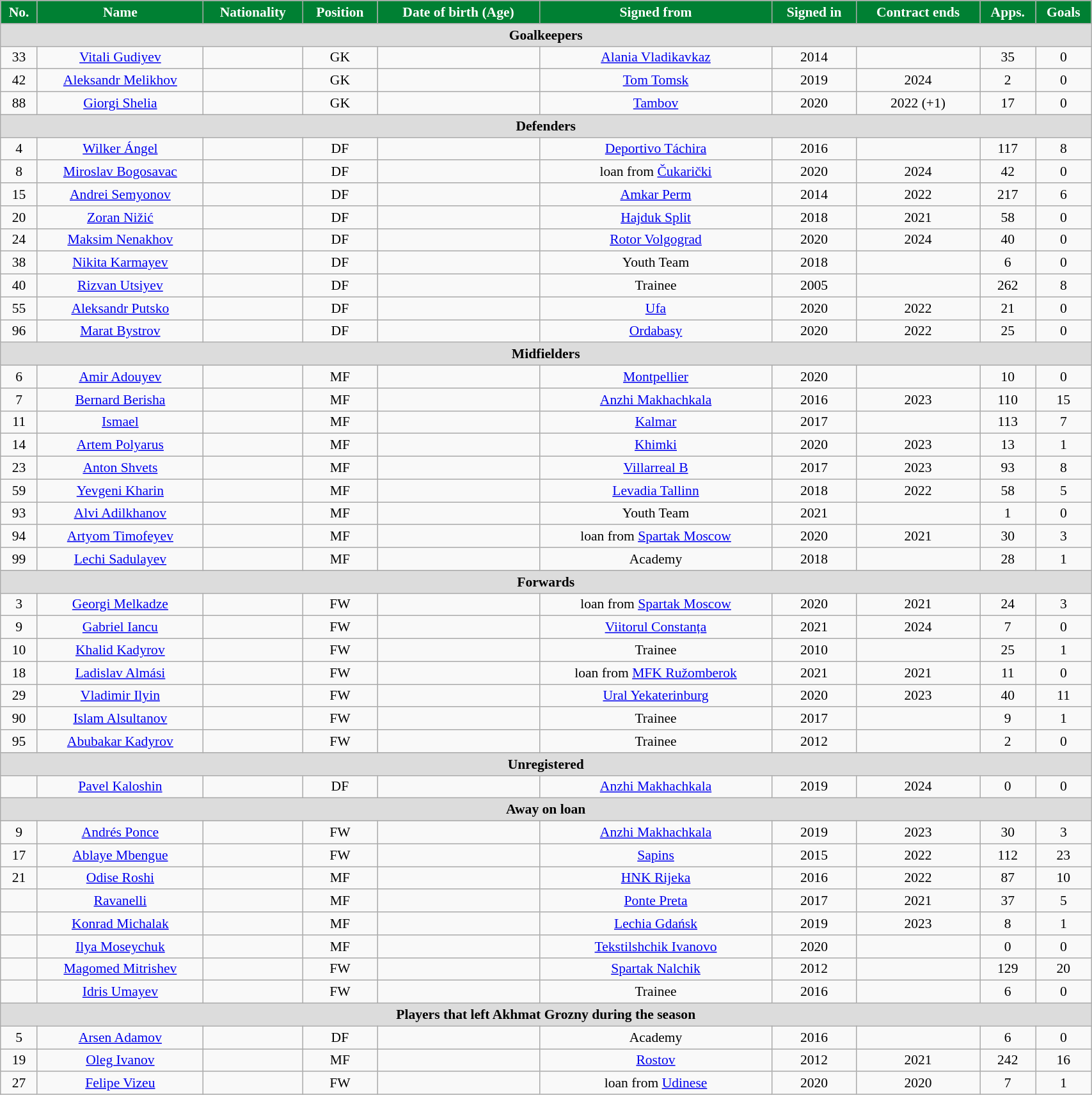<table class="wikitable"  style="text-align:center; font-size:90%; width:90%;">
<tr>
<th style="background:#008033; color:white; text-align:center;">No.</th>
<th style="background:#008033; color:white; text-align:center;">Name</th>
<th style="background:#008033; color:white; text-align:center;">Nationality</th>
<th style="background:#008033; color:white; text-align:center;">Position</th>
<th style="background:#008033; color:white; text-align:center;">Date of birth (Age)</th>
<th style="background:#008033; color:white; text-align:center;">Signed from</th>
<th style="background:#008033; color:white; text-align:center;">Signed in</th>
<th style="background:#008033; color:white; text-align:center;">Contract ends</th>
<th style="background:#008033; color:white; text-align:center;">Apps.</th>
<th style="background:#008033; color:white; text-align:center;">Goals</th>
</tr>
<tr>
<th colspan="11"  style="background:#dcdcdc; text-align:center;">Goalkeepers</th>
</tr>
<tr>
<td>33</td>
<td><a href='#'>Vitali Gudiyev</a></td>
<td></td>
<td>GK</td>
<td></td>
<td><a href='#'>Alania Vladikavkaz</a></td>
<td>2014</td>
<td></td>
<td>35</td>
<td>0</td>
</tr>
<tr>
<td>42</td>
<td><a href='#'>Aleksandr Melikhov</a></td>
<td></td>
<td>GK</td>
<td></td>
<td><a href='#'>Tom Tomsk</a></td>
<td>2019</td>
<td>2024</td>
<td>2</td>
<td>0</td>
</tr>
<tr>
<td>88</td>
<td><a href='#'>Giorgi Shelia</a></td>
<td></td>
<td>GK</td>
<td></td>
<td><a href='#'>Tambov</a></td>
<td>2020</td>
<td>2022 (+1)</td>
<td>17</td>
<td>0</td>
</tr>
<tr>
<th colspan="11"  style="background:#dcdcdc; text-align:center;">Defenders</th>
</tr>
<tr>
<td>4</td>
<td><a href='#'>Wilker Ángel</a></td>
<td></td>
<td>DF</td>
<td></td>
<td><a href='#'>Deportivo Táchira</a></td>
<td>2016</td>
<td></td>
<td>117</td>
<td>8</td>
</tr>
<tr>
<td>8</td>
<td><a href='#'>Miroslav Bogosavac</a></td>
<td></td>
<td>DF</td>
<td></td>
<td>loan from <a href='#'>Čukarički</a></td>
<td>2020</td>
<td>2024</td>
<td>42</td>
<td>0</td>
</tr>
<tr>
<td>15</td>
<td><a href='#'>Andrei Semyonov</a></td>
<td></td>
<td>DF</td>
<td></td>
<td><a href='#'>Amkar Perm</a></td>
<td>2014</td>
<td>2022</td>
<td>217</td>
<td>6</td>
</tr>
<tr>
<td>20</td>
<td><a href='#'>Zoran Nižić</a></td>
<td></td>
<td>DF</td>
<td></td>
<td><a href='#'>Hajduk Split</a></td>
<td>2018</td>
<td>2021</td>
<td>58</td>
<td>0</td>
</tr>
<tr>
<td>24</td>
<td><a href='#'>Maksim Nenakhov</a></td>
<td></td>
<td>DF</td>
<td></td>
<td><a href='#'>Rotor Volgograd</a></td>
<td>2020</td>
<td>2024</td>
<td>40</td>
<td>0</td>
</tr>
<tr>
<td>38</td>
<td><a href='#'>Nikita Karmayev</a></td>
<td></td>
<td>DF</td>
<td></td>
<td>Youth Team</td>
<td>2018</td>
<td></td>
<td>6</td>
<td>0</td>
</tr>
<tr>
<td>40</td>
<td><a href='#'>Rizvan Utsiyev</a></td>
<td></td>
<td>DF</td>
<td></td>
<td>Trainee</td>
<td>2005</td>
<td></td>
<td>262</td>
<td>8</td>
</tr>
<tr>
<td>55</td>
<td><a href='#'>Aleksandr Putsko</a></td>
<td></td>
<td>DF</td>
<td></td>
<td><a href='#'>Ufa</a></td>
<td>2020</td>
<td>2022</td>
<td>21</td>
<td>0</td>
</tr>
<tr>
<td>96</td>
<td><a href='#'>Marat Bystrov</a></td>
<td></td>
<td>DF</td>
<td></td>
<td><a href='#'>Ordabasy</a></td>
<td>2020</td>
<td>2022</td>
<td>25</td>
<td>0</td>
</tr>
<tr>
<th colspan="11"  style="background:#dcdcdc; text-align:center;">Midfielders</th>
</tr>
<tr>
<td>6</td>
<td><a href='#'>Amir Adouyev</a></td>
<td></td>
<td>MF</td>
<td></td>
<td><a href='#'>Montpellier</a></td>
<td>2020</td>
<td></td>
<td>10</td>
<td>0</td>
</tr>
<tr>
<td>7</td>
<td><a href='#'>Bernard Berisha</a></td>
<td></td>
<td>MF</td>
<td></td>
<td><a href='#'>Anzhi Makhachkala</a></td>
<td>2016</td>
<td>2023</td>
<td>110</td>
<td>15</td>
</tr>
<tr>
<td>11</td>
<td><a href='#'>Ismael</a></td>
<td></td>
<td>MF</td>
<td></td>
<td><a href='#'>Kalmar</a></td>
<td>2017</td>
<td></td>
<td>113</td>
<td>7</td>
</tr>
<tr>
<td>14</td>
<td><a href='#'>Artem Polyarus</a></td>
<td></td>
<td>MF</td>
<td></td>
<td><a href='#'>Khimki</a></td>
<td>2020</td>
<td>2023</td>
<td>13</td>
<td>1</td>
</tr>
<tr>
<td>23</td>
<td><a href='#'>Anton Shvets</a></td>
<td></td>
<td>MF</td>
<td></td>
<td><a href='#'>Villarreal B</a></td>
<td>2017</td>
<td>2023</td>
<td>93</td>
<td>8</td>
</tr>
<tr>
<td>59</td>
<td><a href='#'>Yevgeni Kharin</a></td>
<td></td>
<td>MF</td>
<td></td>
<td><a href='#'>Levadia Tallinn</a></td>
<td>2018</td>
<td>2022</td>
<td>58</td>
<td>5</td>
</tr>
<tr>
<td>93</td>
<td><a href='#'>Alvi Adilkhanov</a></td>
<td></td>
<td>MF</td>
<td></td>
<td>Youth Team</td>
<td>2021</td>
<td></td>
<td>1</td>
<td>0</td>
</tr>
<tr>
<td>94</td>
<td><a href='#'>Artyom Timofeyev</a></td>
<td></td>
<td>MF</td>
<td></td>
<td>loan from <a href='#'>Spartak Moscow</a></td>
<td>2020</td>
<td>2021</td>
<td>30</td>
<td>3</td>
</tr>
<tr>
<td>99</td>
<td><a href='#'>Lechi Sadulayev</a></td>
<td></td>
<td>MF</td>
<td></td>
<td>Academy</td>
<td>2018</td>
<td></td>
<td>28</td>
<td>1</td>
</tr>
<tr>
<th colspan="11"  style="background:#dcdcdc; text-align:center;">Forwards</th>
</tr>
<tr>
<td>3</td>
<td><a href='#'>Georgi Melkadze</a></td>
<td></td>
<td>FW</td>
<td></td>
<td>loan from <a href='#'>Spartak Moscow</a></td>
<td>2020</td>
<td>2021</td>
<td>24</td>
<td>3</td>
</tr>
<tr>
<td>9</td>
<td><a href='#'>Gabriel Iancu</a></td>
<td></td>
<td>FW</td>
<td></td>
<td><a href='#'>Viitorul Constanța</a></td>
<td>2021</td>
<td>2024</td>
<td>7</td>
<td>0</td>
</tr>
<tr>
<td>10</td>
<td><a href='#'>Khalid Kadyrov</a></td>
<td></td>
<td>FW</td>
<td></td>
<td>Trainee</td>
<td>2010</td>
<td></td>
<td>25</td>
<td>1</td>
</tr>
<tr>
<td>18</td>
<td><a href='#'>Ladislav Almási</a></td>
<td></td>
<td>FW</td>
<td></td>
<td>loan from <a href='#'>MFK Ružomberok</a></td>
<td>2021</td>
<td>2021</td>
<td>11</td>
<td>0</td>
</tr>
<tr>
<td>29</td>
<td><a href='#'>Vladimir Ilyin</a></td>
<td></td>
<td>FW</td>
<td></td>
<td><a href='#'>Ural Yekaterinburg</a></td>
<td>2020</td>
<td>2023</td>
<td>40</td>
<td>11</td>
</tr>
<tr>
<td>90</td>
<td><a href='#'>Islam Alsultanov</a></td>
<td></td>
<td>FW</td>
<td></td>
<td>Trainee</td>
<td>2017</td>
<td></td>
<td>9</td>
<td>1</td>
</tr>
<tr>
<td>95</td>
<td><a href='#'>Abubakar Kadyrov</a></td>
<td></td>
<td>FW</td>
<td></td>
<td>Trainee</td>
<td>2012</td>
<td></td>
<td>2</td>
<td>0</td>
</tr>
<tr>
<th colspan="11"  style="background:#dcdcdc; text-align:center;">Unregistered</th>
</tr>
<tr>
<td></td>
<td><a href='#'>Pavel Kaloshin</a></td>
<td></td>
<td>DF</td>
<td></td>
<td><a href='#'>Anzhi Makhachkala</a></td>
<td>2019</td>
<td>2024</td>
<td>0</td>
<td>0</td>
</tr>
<tr>
<th colspan="11"  style="background:#dcdcdc; text-align:center;">Away on loan</th>
</tr>
<tr>
<td>9</td>
<td><a href='#'>Andrés Ponce</a></td>
<td></td>
<td>FW</td>
<td></td>
<td><a href='#'>Anzhi Makhachkala</a></td>
<td>2019</td>
<td>2023</td>
<td>30</td>
<td>3</td>
</tr>
<tr>
<td>17</td>
<td><a href='#'>Ablaye Mbengue</a></td>
<td></td>
<td>FW</td>
<td></td>
<td><a href='#'>Sapins</a></td>
<td>2015</td>
<td>2022</td>
<td>112</td>
<td>23</td>
</tr>
<tr>
<td>21</td>
<td><a href='#'>Odise Roshi</a></td>
<td></td>
<td>MF</td>
<td></td>
<td><a href='#'>HNK Rijeka</a></td>
<td>2016</td>
<td>2022</td>
<td>87</td>
<td>10</td>
</tr>
<tr>
<td></td>
<td><a href='#'>Ravanelli</a></td>
<td></td>
<td>MF</td>
<td></td>
<td><a href='#'>Ponte Preta</a></td>
<td>2017</td>
<td>2021</td>
<td>37</td>
<td>5</td>
</tr>
<tr>
<td></td>
<td><a href='#'>Konrad Michalak</a></td>
<td></td>
<td>MF</td>
<td></td>
<td><a href='#'>Lechia Gdańsk</a></td>
<td>2019</td>
<td>2023</td>
<td>8</td>
<td>1</td>
</tr>
<tr>
<td></td>
<td><a href='#'>Ilya Moseychuk</a></td>
<td></td>
<td>MF</td>
<td></td>
<td><a href='#'>Tekstilshchik Ivanovo</a></td>
<td>2020</td>
<td></td>
<td>0</td>
<td>0</td>
</tr>
<tr>
<td></td>
<td><a href='#'>Magomed Mitrishev</a></td>
<td></td>
<td>FW</td>
<td></td>
<td><a href='#'>Spartak Nalchik</a></td>
<td>2012</td>
<td></td>
<td>129</td>
<td>20</td>
</tr>
<tr>
<td></td>
<td><a href='#'>Idris Umayev</a></td>
<td></td>
<td>FW</td>
<td></td>
<td>Trainee</td>
<td>2016</td>
<td></td>
<td>6</td>
<td>0</td>
</tr>
<tr>
<th colspan="11"  style="background:#dcdcdc; text-align:center;">Players that left Akhmat Grozny during the season</th>
</tr>
<tr>
<td>5</td>
<td><a href='#'>Arsen Adamov</a></td>
<td></td>
<td>DF</td>
<td></td>
<td>Academy</td>
<td>2016</td>
<td></td>
<td>6</td>
<td>0</td>
</tr>
<tr>
<td>19</td>
<td><a href='#'>Oleg Ivanov</a></td>
<td></td>
<td>MF</td>
<td></td>
<td><a href='#'>Rostov</a></td>
<td>2012</td>
<td>2021</td>
<td>242</td>
<td>16</td>
</tr>
<tr>
<td>27</td>
<td><a href='#'>Felipe Vizeu</a></td>
<td></td>
<td>FW</td>
<td></td>
<td>loan from <a href='#'>Udinese</a></td>
<td>2020</td>
<td>2020</td>
<td>7</td>
<td>1</td>
</tr>
</table>
